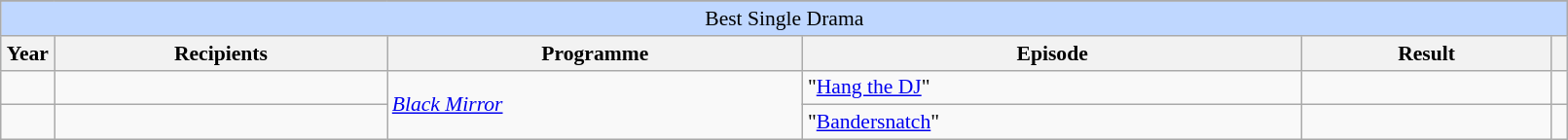<table class="wikitable plainrowheaders" style="font-size: 90%" width=85%>
<tr>
</tr>
<tr ---- bgcolor="#bfd7ff">
<td colspan=6 align=center>Best Single Drama</td>
</tr>
<tr ---- bgcolor="#ebf5ff">
<th scope="col" style="width:2%;">Year</th>
<th scope="col" style="width:20%;">Recipients</th>
<th scope="col" style="width:25%;">Programme</th>
<th scope="col" style="width:30%;">Episode</th>
<th scope="col" style="width:15%;">Result</th>
<th scope="col" class="unsortable" style="width:1%;"></th>
</tr>
<tr>
<td></td>
<td></td>
<td rowspan="2"><em><a href='#'>Black Mirror</a></em></td>
<td>"<a href='#'>Hang the DJ</a>"</td>
<td></td>
<td></td>
</tr>
<tr>
<td></td>
<td></td>
<td>"<a href='#'>Bandersnatch</a>"</td>
<td></td>
<td></td>
</tr>
</table>
